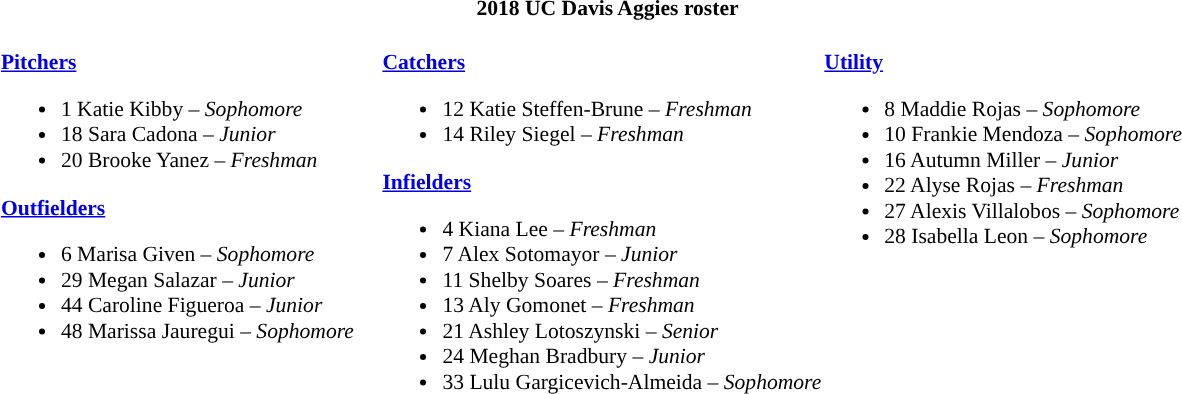<table class="toccolours" style="border-collapse:collapse; font-size:90%;">
<tr>
<th colspan="9">2018 UC Davis Aggies roster</th>
</tr>
<tr>
</tr>
<tr>
<td width="03"> </td>
<td valign="top"><br><strong><a href='#'>Pitchers</a></strong><ul><li>1 Katie Kibby – <em>Sophomore</em></li><li>18 Sara Cadona – <em>Junior</em></li><li>20 Brooke Yanez – <em>Freshman</em></li></ul><strong><a href='#'>Outfielders</a></strong><ul><li>6 Marisa Given – <em>Sophomore</em></li><li>29 Megan Salazar – <em> Junior</em></li><li>44 Caroline Figueroa – <em>Junior</em></li><li>48 Marissa Jauregui – <em>Sophomore</em></li></ul></td>
<td width="15"> </td>
<td valign="top"><br><strong><a href='#'>Catchers</a></strong><ul><li>12 Katie Steffen-Brune – <em>Freshman</em></li><li>14 Riley Siegel – <em>Freshman</em></li></ul><strong><a href='#'>Infielders</a></strong><ul><li>4 Kiana Lee – <em>Freshman</em></li><li>7 Alex Sotomayor – <em> Junior</em></li><li>11 Shelby Soares – <em>Freshman</em></li><li>13 Aly Gomonet – <em>Freshman</em></li><li>21 Ashley Lotoszynski – <em>Senior</em></li><li>24 Meghan Bradbury – <em>Junior</em></li><li>33 Lulu Gargicevich-Almeida – <em>Sophomore</em></li></ul></td>
<td valign="top"><br><strong><a href='#'>Utility</a></strong><ul><li>8 Maddie Rojas – <em>Sophomore</em></li><li>10 Frankie Mendoza – <em>Sophomore</em></li><li>16 Autumn Miller – <em>Junior</em></li><li>22 Alyse Rojas – <em>Freshman</em></li><li>27 Alexis Villalobos – <em>Sophomore</em></li><li>28 Isabella Leon – <em>Sophomore</em></li></ul></td>
<td width="25"> </td>
</tr>
</table>
